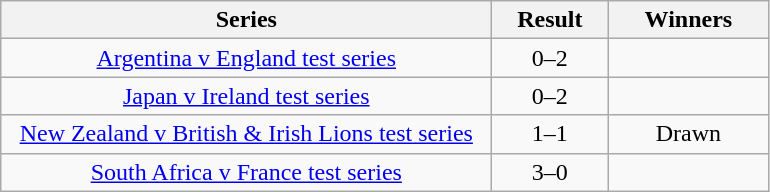<table class="wikitable" style="text-align:center">
<tr>
<th width="320">Series</th>
<th width="70">Result</th>
<th width="100">Winners</th>
</tr>
<tr>
<td><a href='#'>Argentina v England test series</a></td>
<td>0–2</td>
<td></td>
</tr>
<tr>
<td><a href='#'>Japan v Ireland test series</a></td>
<td>0–2</td>
<td></td>
</tr>
<tr>
<td><a href='#'>New Zealand v British & Irish Lions test series</a></td>
<td>1–1</td>
<td>Drawn</td>
</tr>
<tr>
<td><a href='#'>South Africa v France test series</a></td>
<td>3–0</td>
<td></td>
</tr>
</table>
